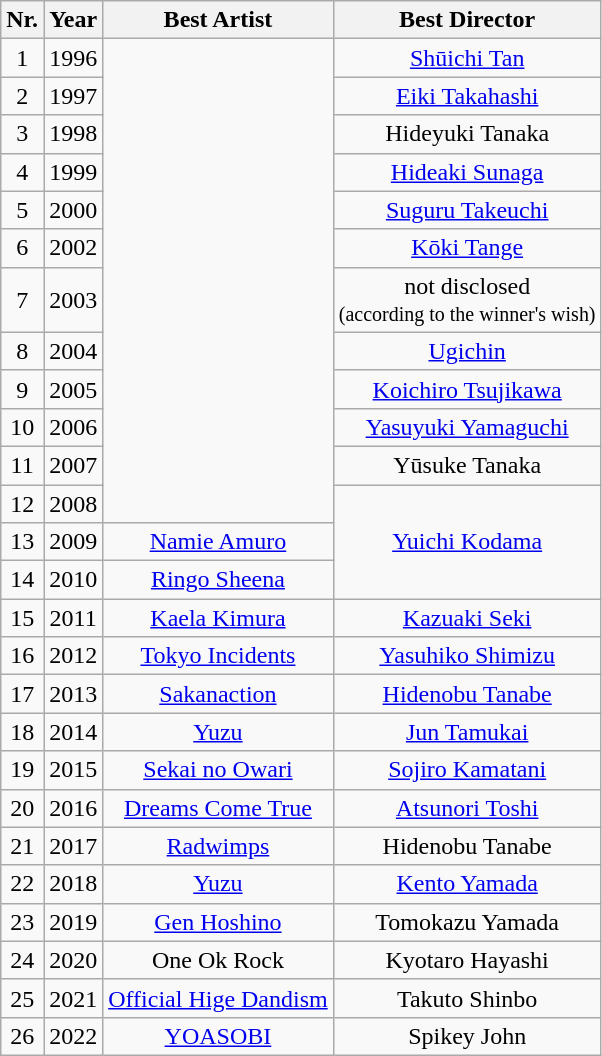<table class="wikitable" style="text-align:center;">
<tr>
<th>Nr.</th>
<th>Year</th>
<th>Best Artist</th>
<th>Best Director</th>
</tr>
<tr>
<td>1</td>
<td>1996</td>
<td rowspan="12"></td>
<td><a href='#'>Shūichi Tan</a></td>
</tr>
<tr>
<td>2</td>
<td>1997</td>
<td><a href='#'>Eiki Takahashi</a></td>
</tr>
<tr>
<td>3</td>
<td>1998</td>
<td>Hideyuki Tanaka</td>
</tr>
<tr>
<td>4</td>
<td>1999</td>
<td><a href='#'>Hideaki Sunaga</a></td>
</tr>
<tr>
<td>5</td>
<td>2000</td>
<td><a href='#'>Suguru Takeuchi</a></td>
</tr>
<tr>
<td>6</td>
<td>2002</td>
<td><a href='#'>Kōki Tange</a></td>
</tr>
<tr>
<td>7</td>
<td>2003</td>
<td>not disclosed<br><small>(according to the winner's wish)</small></td>
</tr>
<tr>
<td>8</td>
<td>2004</td>
<td><a href='#'>Ugichin</a></td>
</tr>
<tr>
<td>9</td>
<td>2005</td>
<td><a href='#'>Koichiro Tsujikawa</a></td>
</tr>
<tr>
<td>10</td>
<td>2006</td>
<td><a href='#'>Yasuyuki Yamaguchi</a></td>
</tr>
<tr>
<td>11</td>
<td>2007</td>
<td>Yūsuke Tanaka</td>
</tr>
<tr>
<td>12</td>
<td>2008</td>
<td rowspan="3"><a href='#'>Yuichi Kodama</a></td>
</tr>
<tr>
<td>13</td>
<td>2009</td>
<td><a href='#'>Namie Amuro</a></td>
</tr>
<tr>
<td>14</td>
<td>2010</td>
<td><a href='#'>Ringo Sheena</a></td>
</tr>
<tr>
<td>15</td>
<td>2011</td>
<td><a href='#'>Kaela Kimura</a></td>
<td><a href='#'>Kazuaki Seki</a></td>
</tr>
<tr>
<td>16</td>
<td>2012</td>
<td><a href='#'>Tokyo Incidents</a></td>
<td><a href='#'>Yasuhiko Shimizu</a></td>
</tr>
<tr>
<td>17</td>
<td>2013</td>
<td><a href='#'>Sakanaction</a></td>
<td><a href='#'>Hidenobu Tanabe</a></td>
</tr>
<tr>
<td>18</td>
<td>2014</td>
<td><a href='#'>Yuzu</a></td>
<td><a href='#'>Jun Tamukai</a></td>
</tr>
<tr>
<td>19</td>
<td>2015</td>
<td><a href='#'>Sekai no Owari</a></td>
<td><a href='#'>Sojiro Kamatani</a></td>
</tr>
<tr>
<td>20</td>
<td>2016</td>
<td><a href='#'>Dreams Come True</a></td>
<td><a href='#'>Atsunori Toshi</a></td>
</tr>
<tr>
<td>21</td>
<td>2017</td>
<td><a href='#'>Radwimps</a></td>
<td>Hidenobu Tanabe</td>
</tr>
<tr>
<td>22</td>
<td>2018</td>
<td><a href='#'>Yuzu</a></td>
<td><a href='#'>Kento Yamada</a></td>
</tr>
<tr>
<td>23</td>
<td>2019</td>
<td><a href='#'>Gen Hoshino</a></td>
<td>Tomokazu Yamada</td>
</tr>
<tr>
<td>24</td>
<td>2020</td>
<td>One Ok Rock</td>
<td>Kyotaro Hayashi</td>
</tr>
<tr>
<td>25</td>
<td>2021</td>
<td><a href='#'>Official Hige Dandism</a></td>
<td>Takuto Shinbo</td>
</tr>
<tr>
<td>26</td>
<td>2022</td>
<td><a href='#'>YOASOBI</a></td>
<td>Spikey John</td>
</tr>
</table>
